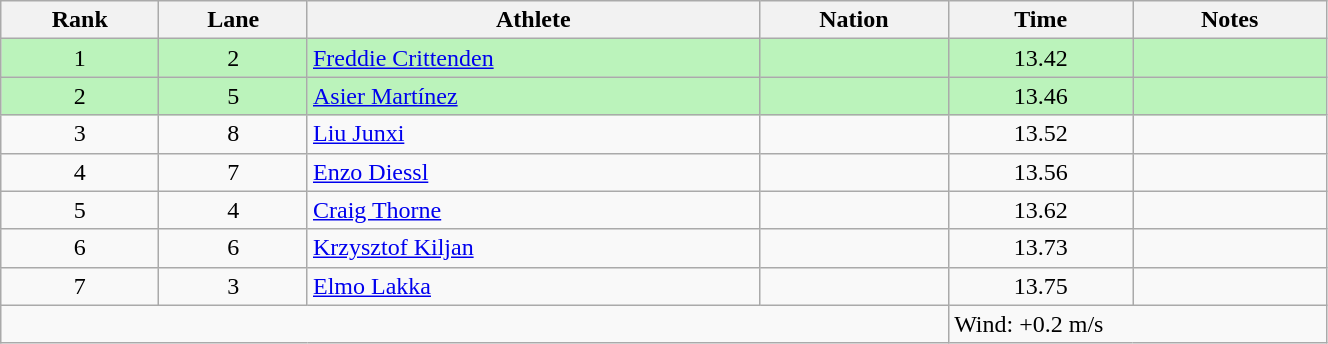<table class="wikitable sortable" style="text-align:center;width: 70%;">
<tr>
<th>Rank</th>
<th>Lane</th>
<th>Athlete</th>
<th>Nation</th>
<th>Time</th>
<th>Notes</th>
</tr>
<tr bgcolor=bbf3bb>
<td>1</td>
<td>2</td>
<td align=left><a href='#'>Freddie Crittenden</a></td>
<td align=left></td>
<td>13.42</td>
<td></td>
</tr>
<tr bgcolor=bbf3bb>
<td>2</td>
<td>5</td>
<td align=left><a href='#'>Asier Martínez</a></td>
<td align=left></td>
<td>13.46</td>
<td></td>
</tr>
<tr>
<td>3</td>
<td>8</td>
<td align=left><a href='#'>Liu Junxi</a></td>
<td align=left></td>
<td>13.52</td>
<td></td>
</tr>
<tr>
<td>4</td>
<td>7</td>
<td align=left><a href='#'>Enzo Diessl</a></td>
<td align=left></td>
<td>13.56</td>
<td></td>
</tr>
<tr>
<td>5</td>
<td>4</td>
<td align=left><a href='#'>Craig Thorne</a></td>
<td align=left></td>
<td>13.62</td>
<td></td>
</tr>
<tr>
<td>6</td>
<td>6</td>
<td align=left><a href='#'>Krzysztof Kiljan</a></td>
<td align=left></td>
<td>13.73</td>
<td></td>
</tr>
<tr>
<td>7</td>
<td>3</td>
<td align=left><a href='#'>Elmo Lakka</a></td>
<td align=left></td>
<td>13.75</td>
<td></td>
</tr>
<tr class="sortbottom">
<td colspan="4"></td>
<td colspan="2" style="text-align:left;">Wind: +0.2 m/s</td>
</tr>
</table>
